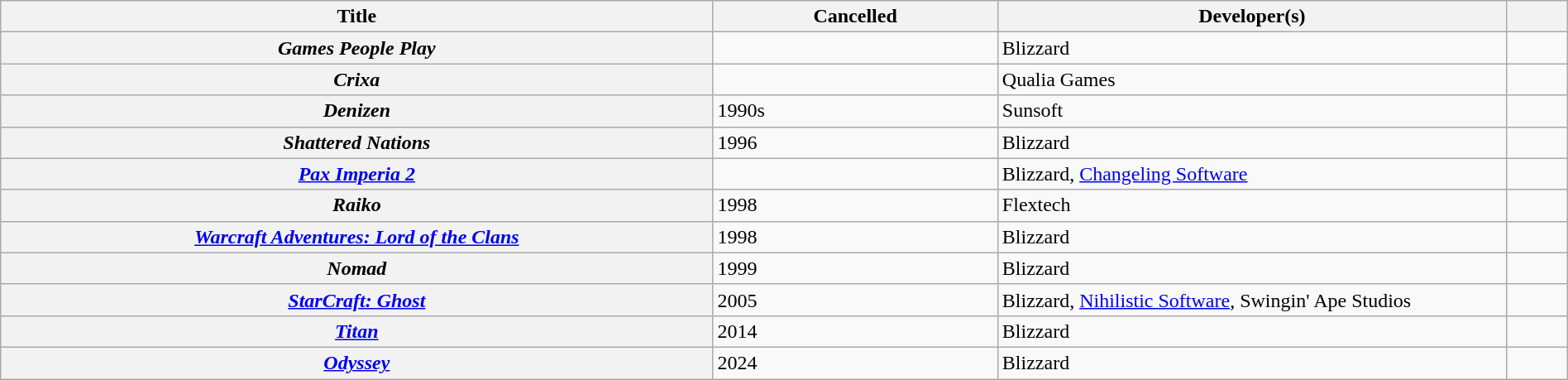<table class="wikitable sortable plainrowheaders" style="width: 100%">
<tr>
<th style="width:35%" scope="col">Title</th>
<th style="width:14%" scope="col">Cancelled</th>
<th style="width:25%" scope="col">Developer(s)</th>
<th style="width:3%" scope="col" class="unsortable"></th>
</tr>
<tr>
<th scope="row" style="text-align:center;"><em>Games People Play</em></th>
<td></td>
<td>Blizzard</td>
<td style="text-align:center;"></td>
</tr>
<tr>
<th scope="row" style="text-align:center;"><em>Crixa</em></th>
<td></td>
<td>Qualia Games</td>
<td style="text-align:center;"></td>
</tr>
<tr>
<th scope="row" style="text-align:center;"><em>Denizen</em></th>
<td>1990s</td>
<td>Sunsoft</td>
<td style="text-align:center;"></td>
</tr>
<tr>
<th scope="row" style="text-align:center;"><em>Shattered Nations</em></th>
<td>1996</td>
<td>Blizzard</td>
<td style="text-align:center;"></td>
</tr>
<tr>
<th scope="row" style="text-align:center;"><em><a href='#'>Pax Imperia 2</a></em></th>
<td></td>
<td>Blizzard, <a href='#'>Changeling Software</a></td>
<td style="text-align:center;"></td>
</tr>
<tr>
<th scope="row" style="text-align:center;"><em>Raiko</em></th>
<td>1998</td>
<td>Flextech</td>
<td style="text-align:center;"></td>
</tr>
<tr>
<th scope="row" style="text-align:center;"><em><a href='#'>Warcraft Adventures: Lord of the Clans</a></em></th>
<td>1998</td>
<td>Blizzard</td>
<td style="text-align:center;"></td>
</tr>
<tr>
<th scope="row" style="text-align:center;"><em>Nomad</em></th>
<td>1999</td>
<td>Blizzard</td>
<td style="text-align:center;"></td>
</tr>
<tr>
<th scope="row" style="text-align:center;"><em><a href='#'>StarCraft: Ghost</a></em></th>
<td>2005</td>
<td>Blizzard, <a href='#'>Nihilistic Software</a>, Swingin' Ape Studios</td>
<td style="text-align:center;"></td>
</tr>
<tr>
<th scope="row" style="text-align:center;"><em><a href='#'>Titan</a></em></th>
<td>2014</td>
<td>Blizzard</td>
<td style="text-align:center;"></td>
</tr>
<tr>
<th scope="row" style="text-align:center;"><em><a href='#'>Odyssey</a></em></th>
<td>2024</td>
<td>Blizzard</td>
<td style="text-align:center;"></td>
</tr>
</table>
